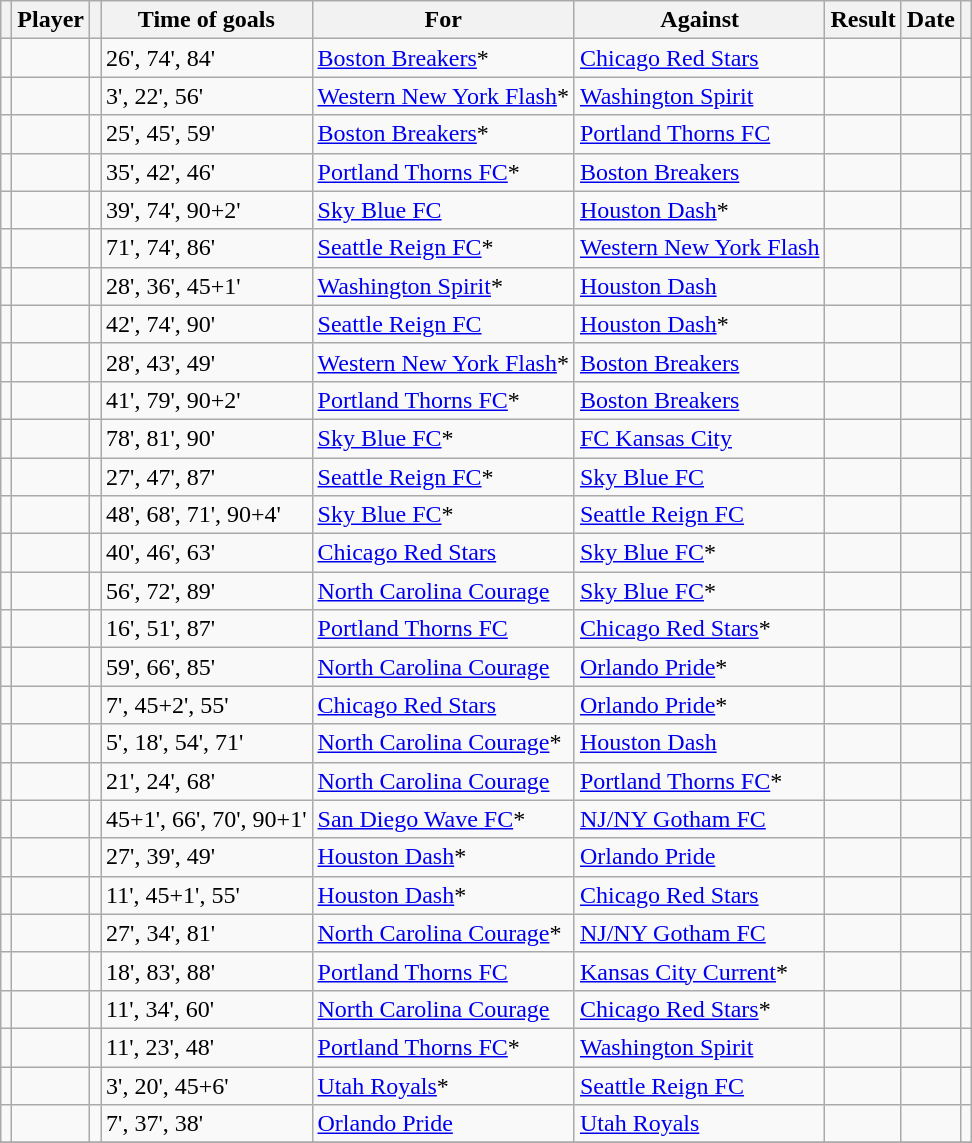<table class="wikitable sortable plainrowheaders">
<tr>
<th scope="col"></th>
<th scope="col">Player</th>
<th scope="col"></th>
<th scope="col">Time of goals</th>
<th scope="col">For</th>
<th scope="col">Against</th>
<th scope="col">Result</th>
<th scope="col">Date</th>
<th scope="col" class="unsortable"></th>
</tr>
<tr>
<td></td>
<td></td>
<td></td>
<td>26', 74', 84'</td>
<td><a href='#'>Boston Breakers</a>*</td>
<td><a href='#'>Chicago Red Stars</a></td>
<td></td>
<td></td>
<td></td>
</tr>
<tr>
<td></td>
<td></td>
<td></td>
<td>3', 22', 56'</td>
<td><a href='#'>Western New York Flash</a>*</td>
<td><a href='#'>Washington Spirit</a></td>
<td></td>
<td></td>
<td></td>
</tr>
<tr>
<td></td>
<td></td>
<td></td>
<td>25', 45', 59'</td>
<td><a href='#'>Boston Breakers</a>*</td>
<td><a href='#'>Portland Thorns FC</a></td>
<td></td>
<td></td>
<td></td>
</tr>
<tr>
<td></td>
<td></td>
<td></td>
<td>35', 42', 46' </td>
<td><a href='#'>Portland Thorns FC</a>*</td>
<td><a href='#'>Boston Breakers</a></td>
<td></td>
<td></td>
<td></td>
</tr>
<tr>
<td></td>
<td></td>
<td></td>
<td>39', 74', 90+2'</td>
<td><a href='#'>Sky Blue FC</a></td>
<td><a href='#'>Houston Dash</a>*</td>
<td></td>
<td></td>
<td></td>
</tr>
<tr>
<td></td>
<td></td>
<td></td>
<td>71', 74', 86'</td>
<td><a href='#'>Seattle Reign FC</a>*</td>
<td><a href='#'>Western New York Flash</a></td>
<td></td>
<td></td>
<td></td>
</tr>
<tr>
<td></td>
<td></td>
<td></td>
<td>28', 36', 45+1'</td>
<td><a href='#'>Washington Spirit</a>*</td>
<td><a href='#'>Houston Dash</a></td>
<td></td>
<td></td>
<td></td>
</tr>
<tr>
<td></td>
<td></td>
<td></td>
<td>42', 74', 90'</td>
<td><a href='#'>Seattle Reign FC</a></td>
<td><a href='#'>Houston Dash</a>*</td>
<td></td>
<td></td>
<td></td>
</tr>
<tr>
<td></td>
<td></td>
<td></td>
<td>28', 43', 49'</td>
<td><a href='#'>Western New York Flash</a>*</td>
<td><a href='#'>Boston Breakers</a></td>
<td></td>
<td></td>
<td></td>
</tr>
<tr>
<td></td>
<td></td>
<td></td>
<td>41', 79', 90+2'</td>
<td><a href='#'>Portland Thorns FC</a>*</td>
<td><a href='#'>Boston Breakers</a></td>
<td></td>
<td></td>
<td></td>
</tr>
<tr>
<td></td>
<td></td>
<td></td>
<td>78', 81', 90' </td>
<td><a href='#'>Sky Blue FC</a>*</td>
<td><a href='#'>FC Kansas City</a></td>
<td></td>
<td></td>
<td></td>
</tr>
<tr>
<td></td>
<td></td>
<td></td>
<td>27', 47', 87'</td>
<td><a href='#'>Seattle Reign FC</a>*</td>
<td><a href='#'>Sky Blue FC</a></td>
<td></td>
<td></td>
<td></td>
</tr>
<tr>
<td></td>
<td></td>
<td></td>
<td>48', 68', 71', 90+4'</td>
<td><a href='#'>Sky Blue FC</a>*</td>
<td><a href='#'>Seattle Reign FC</a></td>
<td></td>
<td></td>
<td></td>
</tr>
<tr>
<td></td>
<td></td>
<td></td>
<td>40', 46', 63'</td>
<td><a href='#'>Chicago Red Stars</a></td>
<td><a href='#'>Sky Blue FC</a>*</td>
<td></td>
<td></td>
<td></td>
</tr>
<tr>
<td></td>
<td></td>
<td></td>
<td>56', 72', 89'</td>
<td><a href='#'>North Carolina Courage</a></td>
<td><a href='#'>Sky Blue FC</a>*</td>
<td></td>
<td></td>
<td></td>
</tr>
<tr>
<td></td>
<td></td>
<td></td>
<td>16', 51', 87'</td>
<td><a href='#'>Portland Thorns FC</a></td>
<td><a href='#'>Chicago Red Stars</a>*</td>
<td></td>
<td></td>
<td></td>
</tr>
<tr>
<td></td>
<td></td>
<td></td>
<td>59', 66', 85'</td>
<td><a href='#'>North Carolina Courage</a></td>
<td><a href='#'>Orlando Pride</a>*</td>
<td></td>
<td></td>
<td></td>
</tr>
<tr>
<td></td>
<td></td>
<td></td>
<td>7', 45+2', 55'</td>
<td><a href='#'>Chicago Red Stars</a></td>
<td><a href='#'>Orlando Pride</a>*</td>
<td></td>
<td></td>
<td></td>
</tr>
<tr>
<td></td>
<td></td>
<td></td>
<td>5', 18', 54', 71'</td>
<td><a href='#'>North Carolina Courage</a>*</td>
<td><a href='#'>Houston Dash</a></td>
<td></td>
<td></td>
<td></td>
</tr>
<tr>
<td></td>
<td></td>
<td></td>
<td>21', 24', 68'</td>
<td><a href='#'>North Carolina Courage</a></td>
<td><a href='#'>Portland Thorns FC</a>*</td>
<td></td>
<td></td>
<td></td>
</tr>
<tr>
<td></td>
<td></td>
<td></td>
<td>45+1', 66', 70', 90+1'</td>
<td><a href='#'>San Diego Wave FC</a>*</td>
<td><a href='#'>NJ/NY Gotham FC</a></td>
<td></td>
<td></td>
<td></td>
</tr>
<tr>
<td></td>
<td></td>
<td></td>
<td>27', 39', 49'</td>
<td><a href='#'>Houston Dash</a>*</td>
<td><a href='#'>Orlando Pride</a></td>
<td></td>
<td></td>
<td></td>
</tr>
<tr>
<td></td>
<td></td>
<td></td>
<td>11', 45+1', 55'</td>
<td><a href='#'>Houston Dash</a>*</td>
<td><a href='#'>Chicago Red Stars</a></td>
<td></td>
<td></td>
<td></td>
</tr>
<tr>
<td></td>
<td></td>
<td></td>
<td>27', 34', 81'</td>
<td><a href='#'>North Carolina Courage</a>*</td>
<td><a href='#'>NJ/NY Gotham FC</a></td>
<td></td>
<td></td>
<td></td>
</tr>
<tr>
<td></td>
<td></td>
<td></td>
<td>18', 83', 88'</td>
<td><a href='#'>Portland Thorns FC</a></td>
<td><a href='#'>Kansas City Current</a>*</td>
<td></td>
<td></td>
<td></td>
</tr>
<tr>
<td></td>
<td></td>
<td></td>
<td>11', 34', 60'</td>
<td><a href='#'>North Carolina Courage</a></td>
<td><a href='#'>Chicago Red Stars</a>*</td>
<td></td>
<td></td>
<td></td>
</tr>
<tr>
<td></td>
<td></td>
<td></td>
<td>11', 23', 48'</td>
<td><a href='#'>Portland Thorns FC</a>*</td>
<td><a href='#'>Washington Spirit</a></td>
<td></td>
<td></td>
<td></td>
</tr>
<tr>
<td></td>
<td></td>
<td></td>
<td>3', 20', 45+6'</td>
<td><a href='#'>Utah Royals</a>*</td>
<td><a href='#'>Seattle Reign FC</a></td>
<td></td>
<td></td>
<td></td>
</tr>
<tr>
<td></td>
<td></td>
<td></td>
<td>7', 37', 38'</td>
<td><a href='#'>Orlando Pride</a></td>
<td><a href='#'>Utah Royals</a></td>
<td></td>
<td></td>
<td></td>
</tr>
<tr>
</tr>
</table>
